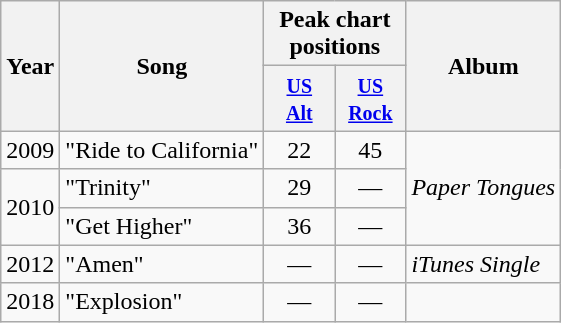<table class="wikitable">
<tr>
<th rowspan="2">Year</th>
<th rowspan="2">Song</th>
<th colspan="2">Peak chart positions</th>
<th rowspan="2">Album</th>
</tr>
<tr>
<th style="width:40px;"><small><a href='#'>US<br>Alt</a></small></th>
<th style="width:40px;"><small><a href='#'>US<br>Rock</a></small></th>
</tr>
<tr>
<td>2009</td>
<td>"Ride to California"</td>
<td style="text-align:center;">22</td>
<td style="text-align:center;">45</td>
<td rowspan="3"><em>Paper Tongues</em></td>
</tr>
<tr>
<td rowspan="2">2010</td>
<td>"Trinity"</td>
<td style="text-align:center;">29</td>
<td style="text-align:center;">—</td>
</tr>
<tr>
<td>"Get Higher"</td>
<td style="text-align:center;">36</td>
<td style="text-align:center;">—</td>
</tr>
<tr>
<td rowspan="1">2012</td>
<td>"Amen"</td>
<td style="text-align:center;">—</td>
<td style="text-align:center;">—</td>
<td rowspan="1"><em>iTunes Single</em></td>
</tr>
<tr>
<td rowspan="1">2018</td>
<td>"Explosion"</td>
<td style="text-align:center;">—</td>
<td style="text-align:center;">—</td>
<td></td>
</tr>
</table>
